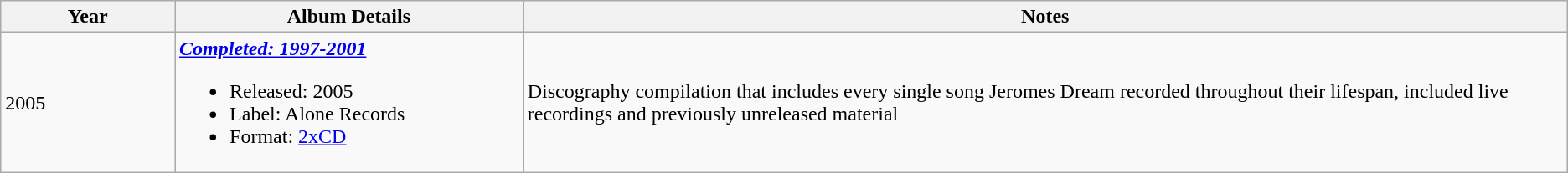<table class ="wikitable">
<tr>
<th style="width: 5%">Year</th>
<th style="width:10%">Album Details</th>
<th style="width:30%">Notes</th>
</tr>
<tr>
<td>2005</td>
<td><strong><em><a href='#'>Completed: 1997-2001</a></em></strong><br><ul><li>Released: 2005</li><li>Label: Alone Records</li><li>Format: <a href='#'>2xCD</a></li></ul></td>
<td>Discography compilation that includes every single song Jeromes Dream recorded throughout their lifespan, included live recordings and previously unreleased material</td>
</tr>
</table>
